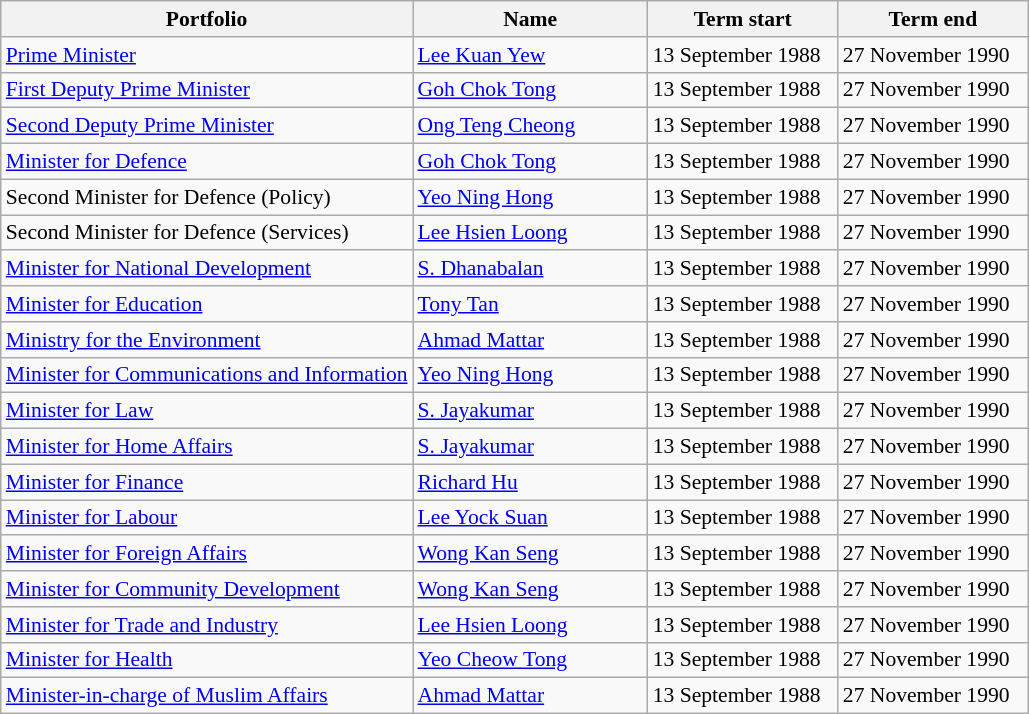<table class="wikitable unsortable" style="font-size: 90%;">
<tr>
<th scope="col">Portfolio</th>
<th scope="col" width="150px">Name</th>
<th scope="col" width="120px">Term start</th>
<th scope="col" width="120px">Term end</th>
</tr>
<tr>
<td><a href='#'>Prime Minister</a></td>
<td><a href='#'>Lee Kuan Yew</a></td>
<td>13 September 1988</td>
<td>27 November 1990</td>
</tr>
<tr>
<td><a href='#'>First Deputy Prime Minister</a></td>
<td><a href='#'>Goh Chok Tong</a></td>
<td>13 September 1988</td>
<td>27 November 1990</td>
</tr>
<tr>
<td><a href='#'>Second Deputy Prime Minister</a></td>
<td><a href='#'>Ong Teng Cheong</a></td>
<td>13 September 1988</td>
<td>27 November 1990</td>
</tr>
<tr>
<td><a href='#'>Minister for Defence</a></td>
<td><a href='#'>Goh Chok Tong</a></td>
<td>13 September 1988</td>
<td>27 November 1990</td>
</tr>
<tr>
<td>Second Minister for Defence (Policy)</td>
<td><a href='#'>Yeo Ning Hong</a></td>
<td>13 September 1988</td>
<td>27 November 1990</td>
</tr>
<tr>
<td>Second Minister for Defence (Services)</td>
<td><a href='#'>Lee Hsien Loong</a></td>
<td>13 September 1988</td>
<td>27 November 1990</td>
</tr>
<tr>
<td><a href='#'>Minister for National Development</a></td>
<td><a href='#'>S. Dhanabalan</a></td>
<td>13 September 1988</td>
<td>27 November 1990</td>
</tr>
<tr>
<td><a href='#'>Minister for Education</a></td>
<td><a href='#'>Tony Tan</a></td>
<td>13 September 1988</td>
<td>27 November 1990</td>
</tr>
<tr>
<td><a href='#'>Ministry for the Environment</a></td>
<td><a href='#'>Ahmad Mattar</a></td>
<td>13 September 1988</td>
<td>27 November 1990</td>
</tr>
<tr>
<td><a href='#'>Minister for Communications and Information</a></td>
<td><a href='#'>Yeo Ning Hong</a></td>
<td>13 September 1988</td>
<td>27 November 1990</td>
</tr>
<tr>
<td><a href='#'>Minister for Law</a></td>
<td><a href='#'>S. Jayakumar</a></td>
<td>13 September 1988</td>
<td>27 November 1990</td>
</tr>
<tr>
<td><a href='#'>Minister for Home Affairs</a></td>
<td><a href='#'>S. Jayakumar</a></td>
<td>13 September 1988</td>
<td>27 November 1990</td>
</tr>
<tr>
<td><a href='#'>Minister for Finance</a></td>
<td><a href='#'>Richard Hu</a></td>
<td>13 September 1988</td>
<td>27 November 1990</td>
</tr>
<tr>
<td><a href='#'>Minister for Labour</a></td>
<td><a href='#'>Lee Yock Suan</a></td>
<td>13 September 1988</td>
<td>27 November 1990</td>
</tr>
<tr>
<td><a href='#'>Minister for Foreign Affairs</a></td>
<td><a href='#'>Wong Kan Seng</a></td>
<td>13 September 1988</td>
<td>27 November 1990</td>
</tr>
<tr>
<td><a href='#'>Minister for Community Development</a></td>
<td><a href='#'>Wong Kan Seng</a></td>
<td>13 September 1988</td>
<td>27 November 1990</td>
</tr>
<tr>
<td><a href='#'>Minister for Trade and Industry</a></td>
<td><a href='#'>Lee Hsien Loong</a></td>
<td>13 September 1988</td>
<td>27 November 1990</td>
</tr>
<tr>
<td><a href='#'>Minister for Health</a></td>
<td><a href='#'>Yeo Cheow Tong</a></td>
<td>13 September 1988</td>
<td>27 November 1990</td>
</tr>
<tr>
<td><a href='#'>Minister-in-charge of Muslim Affairs</a></td>
<td><a href='#'>Ahmad Mattar</a></td>
<td>13 September 1988</td>
<td>27 November 1990</td>
</tr>
</table>
